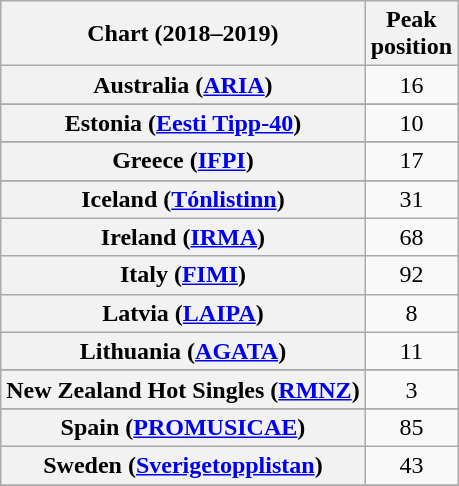<table class="wikitable plainrowheaders sortable" style="text-align:center;">
<tr>
<th scope="col">Chart (2018–2019)</th>
<th scope="col">Peak<br>position</th>
</tr>
<tr>
<th scope="row">Australia (<a href='#'>ARIA</a>)</th>
<td>16</td>
</tr>
<tr>
</tr>
<tr>
</tr>
<tr>
</tr>
<tr>
</tr>
<tr>
<th scope="row">Estonia (<a href='#'>Eesti Tipp-40</a>)</th>
<td>10</td>
</tr>
<tr>
</tr>
<tr>
<th scope="row">Greece (<a href='#'>IFPI</a>)</th>
<td>17</td>
</tr>
<tr>
</tr>
<tr>
<th scope="row">Iceland (<a href='#'>Tónlistinn</a>)</th>
<td>31</td>
</tr>
<tr>
<th scope="row">Ireland (<a href='#'>IRMA</a>)</th>
<td>68</td>
</tr>
<tr>
<th scope="row">Italy (<a href='#'>FIMI</a>)</th>
<td>92</td>
</tr>
<tr>
<th scope="row">Latvia (<a href='#'>LAIPA</a>)</th>
<td>8</td>
</tr>
<tr>
<th scope="row">Lithuania (<a href='#'>AGATA</a>)</th>
<td>11</td>
</tr>
<tr>
</tr>
<tr>
<th scope="row">New Zealand Hot Singles (<a href='#'>RMNZ</a>)</th>
<td>3</td>
</tr>
<tr>
</tr>
<tr>
</tr>
<tr>
</tr>
<tr>
<th scope="row">Spain (<a href='#'>PROMUSICAE</a>)</th>
<td>85</td>
</tr>
<tr>
<th scope="row">Sweden (<a href='#'>Sverigetopplistan</a>)</th>
<td>43</td>
</tr>
<tr>
</tr>
<tr>
</tr>
<tr>
</tr>
</table>
